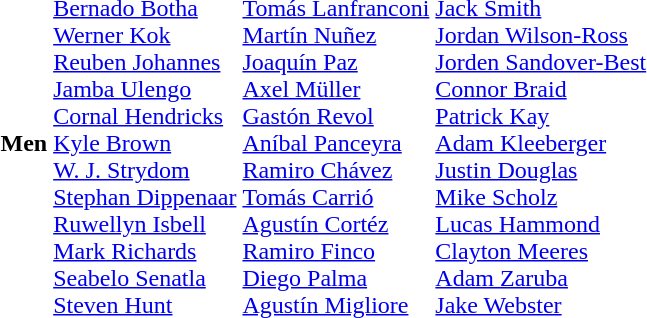<table>
<tr>
<th scope="row">Men</th>
<td><br><a href='#'>Bernado Botha</a><br><a href='#'>Werner Kok</a><br><a href='#'>Reuben Johannes</a><br><a href='#'>Jamba Ulengo</a><br><a href='#'>Cornal Hendricks</a><br><a href='#'>Kyle Brown</a><br><a href='#'>W. J. Strydom</a><br><a href='#'>Stephan Dippenaar</a><br><a href='#'>Ruwellyn Isbell</a><br><a href='#'>Mark Richards</a><br><a href='#'>Seabelo Senatla</a><br><a href='#'>Steven Hunt</a></td>
<td><br><a href='#'>Tomás Lanfranconi</a><br><a href='#'>Martín Nuñez</a><br><a href='#'>Joaquín Paz</a><br><a href='#'>Axel Müller</a><br><a href='#'>Gastón Revol</a><br><a href='#'>Aníbal Panceyra</a><br><a href='#'>Ramiro Chávez</a><br><a href='#'>Tomás Carrió</a><br><a href='#'>Agustín Cortéz</a><br><a href='#'>Ramiro Finco</a><br><a href='#'>Diego Palma</a><br><a href='#'>Agustín Migliore</a></td>
<td><br><a href='#'>Jack Smith</a><br><a href='#'>Jordan Wilson-Ross</a><br><a href='#'>Jorden Sandover-Best</a><br><a href='#'>Connor Braid</a><br><a href='#'>Patrick Kay</a><br><a href='#'>Adam Kleeberger</a><br><a href='#'>Justin Douglas</a><br><a href='#'>Mike Scholz</a><br><a href='#'>Lucas Hammond</a><br><a href='#'>Clayton Meeres</a><br><a href='#'>Adam Zaruba</a><br><a href='#'>Jake Webster</a></td>
</tr>
</table>
